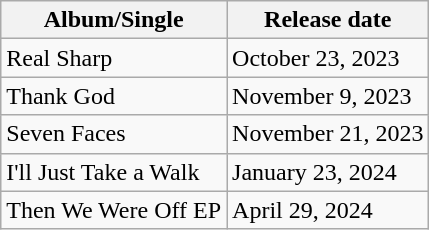<table class="wikitable">
<tr>
<th>Album/Single</th>
<th>Release date</th>
</tr>
<tr>
<td>Real Sharp</td>
<td>October 23, 2023</td>
</tr>
<tr>
<td>Thank God</td>
<td>November 9, 2023</td>
</tr>
<tr>
<td>Seven Faces</td>
<td>November 21, 2023</td>
</tr>
<tr>
<td>I'll Just Take a Walk</td>
<td>January 23, 2024</td>
</tr>
<tr>
<td>Then We Were Off EP</td>
<td>April 29, 2024</td>
</tr>
</table>
